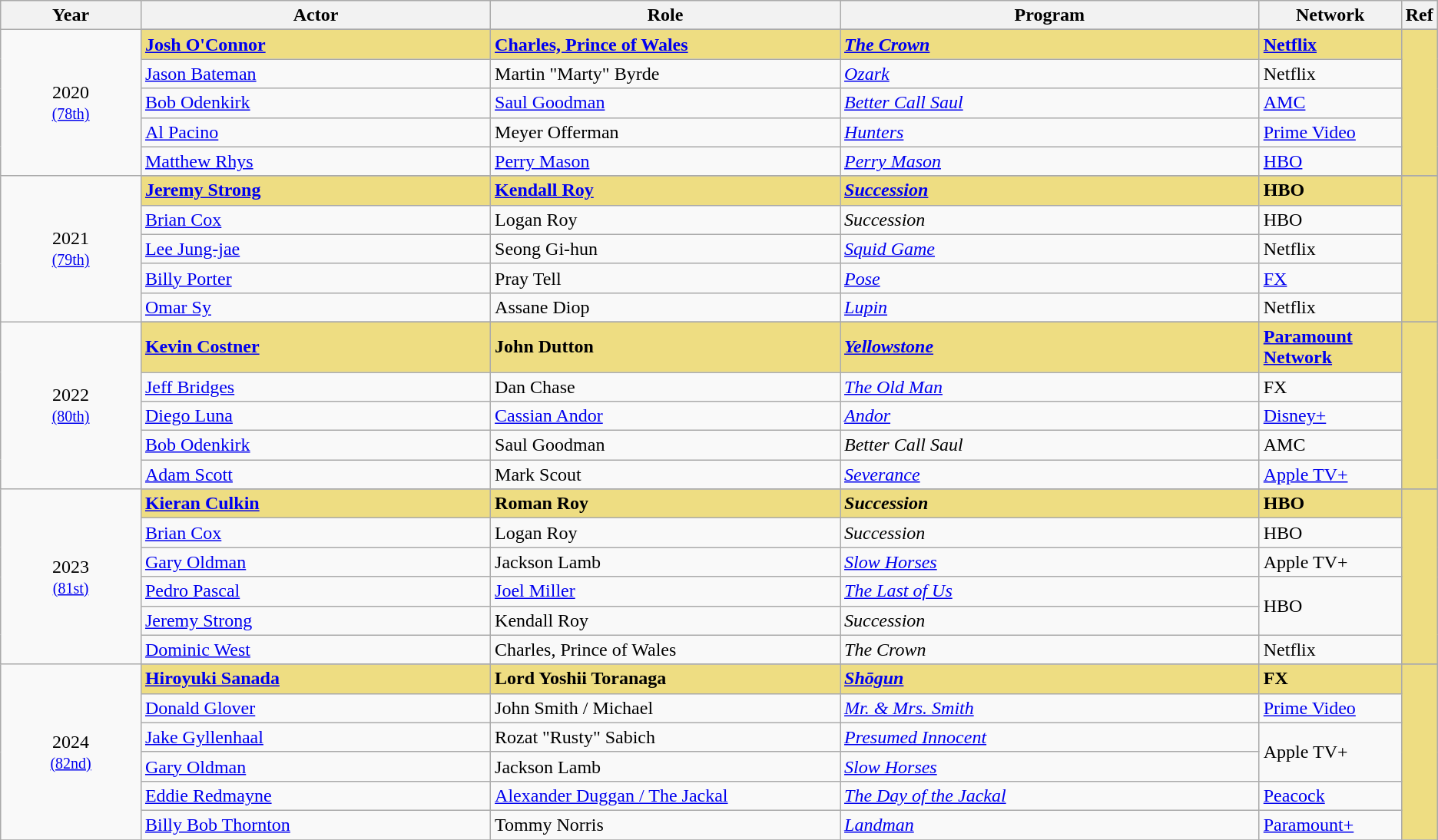<table class="wikitable">
<tr>
<th style="width:10%;">Year</th>
<th style="width:25%;">Actor</th>
<th style="width:25%;">Role</th>
<th style="width:30%;">Program</th>
<th style="width:10%;">Network</th>
<th style="width:5%;">Ref</th>
</tr>
<tr>
<td rowspan="6" style="text-align:center;">2020 <br><small><a href='#'>(78th)</a></small></td>
</tr>
<tr style="background:#EEDD82;">
<td><strong><a href='#'>Josh O'Connor</a> </strong></td>
<td><strong><a href='#'>Charles, Prince of Wales</a></strong></td>
<td><strong><em><a href='#'>The Crown</a></em></strong></td>
<td><strong><a href='#'>Netflix</a></strong></td>
<td rowspan="5"></td>
</tr>
<tr>
<td><a href='#'>Jason Bateman</a></td>
<td>Martin "Marty" Byrde</td>
<td><em><a href='#'>Ozark</a></em></td>
<td>Netflix</td>
</tr>
<tr>
<td><a href='#'>Bob Odenkirk</a></td>
<td><a href='#'>Saul Goodman</a></td>
<td><em><a href='#'>Better Call Saul</a></em></td>
<td><a href='#'>AMC</a></td>
</tr>
<tr>
<td><a href='#'>Al Pacino</a></td>
<td>Meyer Offerman</td>
<td><em><a href='#'>Hunters</a></em></td>
<td><a href='#'>Prime Video</a></td>
</tr>
<tr>
<td><a href='#'>Matthew Rhys</a></td>
<td><a href='#'>Perry Mason</a></td>
<td><em><a href='#'>Perry Mason</a></em></td>
<td><a href='#'>HBO</a></td>
</tr>
<tr>
<td rowspan="6" style="text-align:center">2021 <br><small><a href='#'>(79th)</a></small></td>
</tr>
<tr style="background:#EEDD82;">
<td><strong><a href='#'>Jeremy Strong</a> </strong></td>
<td><strong><a href='#'>Kendall Roy</a></strong></td>
<td><strong><em><a href='#'>Succession</a></em></strong></td>
<td><strong>HBO</strong></td>
<td rowspan="5"></td>
</tr>
<tr>
<td><a href='#'>Brian Cox</a></td>
<td>Logan Roy</td>
<td><em>Succession</em></td>
<td>HBO</td>
</tr>
<tr>
<td><a href='#'>Lee Jung-jae</a></td>
<td>Seong Gi-hun</td>
<td><em><a href='#'>Squid Game</a></em></td>
<td>Netflix</td>
</tr>
<tr>
<td><a href='#'>Billy Porter</a></td>
<td>Pray Tell</td>
<td><em><a href='#'>Pose</a></em></td>
<td><a href='#'>FX</a></td>
</tr>
<tr>
<td><a href='#'>Omar Sy</a></td>
<td>Assane Diop</td>
<td><em><a href='#'>Lupin</a></em></td>
<td>Netflix</td>
</tr>
<tr>
<td rowspan="6" style="text-align:center;">2022 <br><small><a href='#'>(80th)</a></small></td>
</tr>
<tr style="background:#EEDD82;">
<td><strong><a href='#'>Kevin Costner</a> </strong></td>
<td><strong>John Dutton</strong></td>
<td><strong><em><a href='#'>Yellowstone</a></em></strong></td>
<td><strong><a href='#'>Paramount Network</a></strong></td>
<td rowspan="5"></td>
</tr>
<tr>
<td><a href='#'>Jeff Bridges</a></td>
<td>Dan Chase</td>
<td><em><a href='#'>The Old Man</a></em></td>
<td>FX</td>
</tr>
<tr>
<td><a href='#'>Diego Luna</a></td>
<td><a href='#'>Cassian Andor</a></td>
<td><em><a href='#'>Andor</a></em></td>
<td><a href='#'>Disney+</a></td>
</tr>
<tr>
<td><a href='#'>Bob Odenkirk</a></td>
<td>Saul Goodman</td>
<td><em>Better Call Saul</em></td>
<td>AMC</td>
</tr>
<tr>
<td><a href='#'>Adam Scott</a></td>
<td>Mark Scout</td>
<td><em><a href='#'>Severance</a></em></td>
<td><a href='#'>Apple TV+</a></td>
</tr>
<tr>
<td rowspan="7" style="text-align:center;">2023 <br><small><a href='#'>(81st)</a></small></td>
</tr>
<tr style="background:#EEDD82;">
<td><strong><a href='#'>Kieran Culkin</a> </strong></td>
<td><strong>Roman Roy</strong></td>
<td><strong><em>Succession</em></strong></td>
<td><strong>HBO</strong></td>
<td rowspan="6"></td>
</tr>
<tr>
<td><a href='#'>Brian Cox</a></td>
<td>Logan Roy</td>
<td><em>Succession</em></td>
<td>HBO</td>
</tr>
<tr>
<td><a href='#'>Gary Oldman</a></td>
<td>Jackson Lamb</td>
<td><em><a href='#'>Slow Horses</a></em></td>
<td>Apple TV+</td>
</tr>
<tr>
<td><a href='#'>Pedro Pascal</a></td>
<td><a href='#'>Joel Miller</a></td>
<td><em><a href='#'>The Last of Us</a></em></td>
<td rowspan="2">HBO</td>
</tr>
<tr>
<td><a href='#'>Jeremy Strong</a></td>
<td>Kendall Roy</td>
<td><em>Succession</em></td>
</tr>
<tr>
<td><a href='#'>Dominic West</a></td>
<td>Charles, Prince of Wales</td>
<td><em>The Crown</em></td>
<td>Netflix</td>
</tr>
<tr>
<td rowspan="7" style="text-align:center;">2024 <br><small><a href='#'>(82nd)</a></small></td>
</tr>
<tr style="background:#EEDD82;">
<td><strong><a href='#'>Hiroyuki Sanada</a> </strong></td>
<td><strong>Lord Yoshii Toranaga</strong></td>
<td><strong><em><a href='#'> Shōgun</a></em></strong></td>
<td><strong>FX</strong></td>
<td rowspan="6"></td>
</tr>
<tr>
<td><a href='#'>Donald Glover</a></td>
<td>John Smith / Michael</td>
<td><em><a href='#'>Mr. & Mrs. Smith</a></em></td>
<td><a href='#'>Prime Video</a></td>
</tr>
<tr>
<td><a href='#'>Jake Gyllenhaal</a></td>
<td>Rozat "Rusty" Sabich</td>
<td><em><a href='#'>Presumed Innocent</a></em></td>
<td rowspan="2">Apple TV+</td>
</tr>
<tr>
<td><a href='#'>Gary Oldman</a></td>
<td>Jackson Lamb</td>
<td><em><a href='#'>Slow Horses</a></em></td>
</tr>
<tr>
<td><a href='#'>Eddie Redmayne</a></td>
<td><a href='#'>Alexander Duggan / The Jackal</a></td>
<td><em><a href='#'>The Day of the Jackal</a></em></td>
<td><a href='#'>Peacock</a></td>
</tr>
<tr>
<td><a href='#'>Billy Bob Thornton</a></td>
<td>Tommy Norris</td>
<td><em><a href='#'>Landman</a></em></td>
<td><a href='#'>Paramount+</a></td>
</tr>
<tr>
</tr>
</table>
